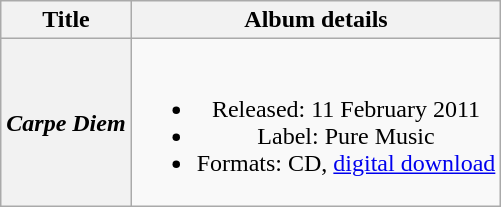<table class="wikitable plainrowheaders" style="text-align:center;">
<tr>
<th scope="col">Title</th>
<th scope="col">Album details</th>
</tr>
<tr>
<th scope="row"><em>Carpe Diem</em></th>
<td><br><ul><li>Released: 11 February 2011</li><li>Label: Pure Music</li><li>Formats: CD, <a href='#'>digital download</a></li></ul></td>
</tr>
</table>
